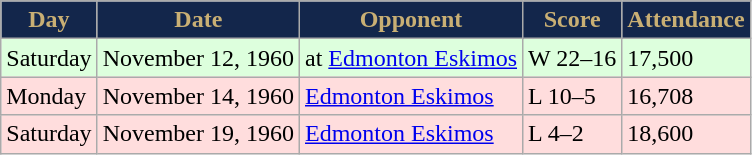<table class="wikitable sortable">
<tr>
<th style="background:#13264B;color:#C9AF74;">Day</th>
<th style="background:#13264B;color:#C9AF74;">Date</th>
<th style="background:#13264B;color:#C9AF74;">Opponent</th>
<th style="background:#13264B;color:#C9AF74;">Score</th>
<th style="background:#13264B;color:#C9AF74;">Attendance</th>
</tr>
<tr style="background: #ddffdd;">
<td>Saturday</td>
<td>November 12, 1960</td>
<td>at <a href='#'>Edmonton Eskimos</a></td>
<td>W 22–16</td>
<td>17,500</td>
</tr>
<tr style="background: #ffdddd;">
<td>Monday</td>
<td>November 14, 1960</td>
<td><a href='#'>Edmonton Eskimos</a></td>
<td>L 10–5</td>
<td>16,708</td>
</tr>
<tr style="background: #ffdddd;">
<td>Saturday</td>
<td>November 19, 1960</td>
<td><a href='#'>Edmonton Eskimos</a></td>
<td>L 4–2</td>
<td>18,600</td>
</tr>
</table>
